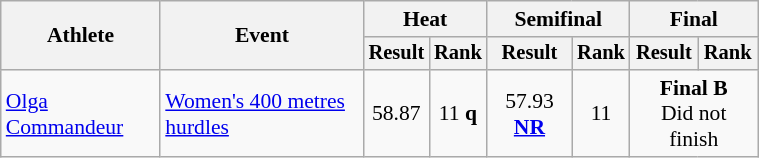<table class="wikitable" style="font-size:90%; width:40%">
<tr>
<th rowspan="2">Athlete</th>
<th rowspan="2">Event</th>
<th colspan="2">Heat</th>
<th colspan="2">Semifinal</th>
<th colspan="2">Final</th>
</tr>
<tr style="font-size:95%">
<th>Result</th>
<th>Rank</th>
<th>Result</th>
<th>Rank</th>
<th>Result</th>
<th>Rank</th>
</tr>
<tr align=center>
<td align=left><a href='#'>Olga Commandeur</a></td>
<td align=left><a href='#'>Women's 400 metres hurdles</a></td>
<td>58.87</td>
<td>11 <strong>q</strong></td>
<td>57.93 <strong><a href='#'>NR</a></strong></td>
<td>11</td>
<td colspan=2><strong>Final B</strong><br> Did not finish</td>
</tr>
</table>
